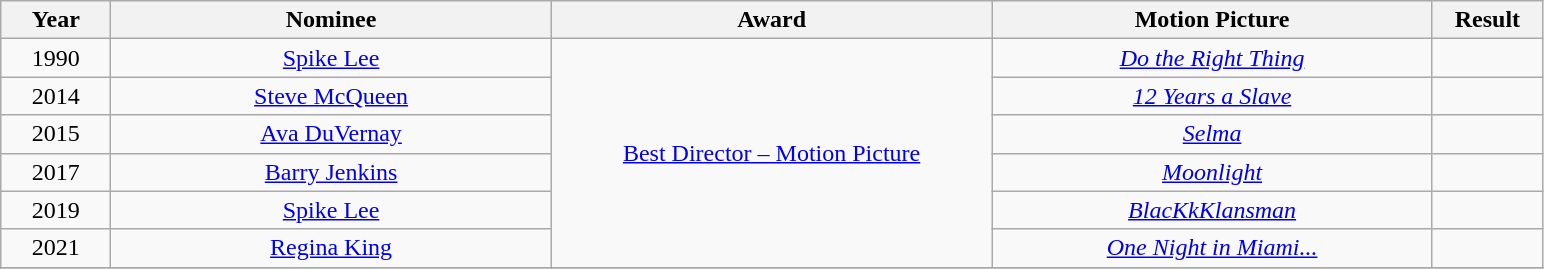<table class="wikitable" style="text-align: center">
<tr>
<th style="width:5%;">Year</th>
<th style="width:20%;">Nominee</th>
<th style="width:20%;">Award</th>
<th style="width:20%;">Motion Picture</th>
<th style="width:5%;">Result</th>
</tr>
<tr>
<td>1990</td>
<td><a href='#'>Spike Lee</a></td>
<td rowspan="6"><a href='#'>Best Director – Motion Picture</a></td>
<td><em><a href='#'>Do the Right Thing</a></em></td>
<td></td>
</tr>
<tr>
<td>2014</td>
<td><a href='#'>Steve McQueen</a></td>
<td><em><a href='#'>12 Years a Slave</a></em></td>
<td></td>
</tr>
<tr>
<td>2015</td>
<td><a href='#'>Ava DuVernay</a></td>
<td><em><a href='#'>Selma</a></em></td>
<td></td>
</tr>
<tr>
<td>2017</td>
<td><a href='#'>Barry Jenkins</a></td>
<td><em><a href='#'>Moonlight</a></em></td>
<td></td>
</tr>
<tr>
<td>2019</td>
<td><a href='#'>Spike Lee</a></td>
<td><em><a href='#'>BlacKkKlansman</a></em></td>
<td></td>
</tr>
<tr>
<td>2021</td>
<td><a href='#'>Regina King</a></td>
<td><em><a href='#'>One Night in Miami...</a></em></td>
<td></td>
</tr>
<tr>
</tr>
</table>
